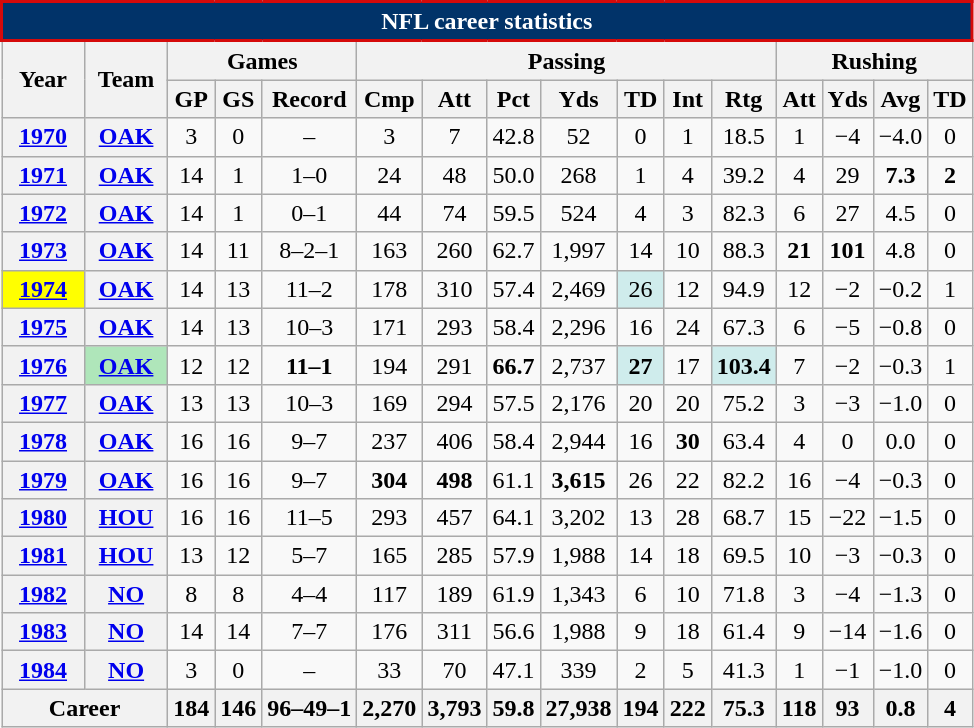<table class=wikitable style="text-align:center;">
<tr>
<th colspan="16" style="background:#013369; color:#FFFFFF; border:2px solid #D50A0A;">NFL career statistics</th>
</tr>
<tr>
<th rowspan="2">Year</th>
<th rowspan="2">Team</th>
<th colspan="3">Games</th>
<th colspan="7">Passing</th>
<th colspan="4">Rushing</th>
</tr>
<tr>
<th>GP</th>
<th>GS</th>
<th>Record</th>
<th>Cmp</th>
<th>Att</th>
<th>Pct</th>
<th>Yds</th>
<th>TD</th>
<th>Int</th>
<th>Rtg</th>
<th>Att</th>
<th>Yds</th>
<th>Avg</th>
<th>TD</th>
</tr>
<tr>
<th><a href='#'>1970</a></th>
<th><a href='#'>OAK</a></th>
<td>3</td>
<td>0</td>
<td>–</td>
<td>3</td>
<td>7</td>
<td>42.8</td>
<td>52</td>
<td>0</td>
<td>1</td>
<td>18.5</td>
<td>1</td>
<td>−4</td>
<td>−4.0</td>
<td>0</td>
</tr>
<tr>
<th><a href='#'>1971</a></th>
<th><a href='#'>OAK</a></th>
<td>14</td>
<td>1</td>
<td>1–0</td>
<td>24</td>
<td>48</td>
<td>50.0</td>
<td>268</td>
<td>1</td>
<td>4</td>
<td>39.2</td>
<td>4</td>
<td>29</td>
<td><strong>7.3</strong></td>
<td><strong>2</strong></td>
</tr>
<tr>
<th><a href='#'>1972</a></th>
<th><a href='#'>OAK</a></th>
<td>14</td>
<td>1</td>
<td>0–1</td>
<td>44</td>
<td>74</td>
<td>59.5</td>
<td>524</td>
<td>4</td>
<td>3</td>
<td>82.3</td>
<td>6</td>
<td>27</td>
<td>4.5</td>
<td>0</td>
</tr>
<tr>
<th><a href='#'>1973</a></th>
<th><a href='#'>OAK</a></th>
<td>14</td>
<td>11</td>
<td>8–2–1</td>
<td>163</td>
<td>260</td>
<td>62.7</td>
<td>1,997</td>
<td>14</td>
<td>10</td>
<td>88.3</td>
<td><strong>21</strong></td>
<td><strong>101</strong></td>
<td>4.8</td>
<td>0</td>
</tr>
<tr>
<th style="background:#ffff00; width:3em;"><a href='#'>1974</a></th>
<th><a href='#'>OAK</a></th>
<td>14</td>
<td>13</td>
<td>11–2</td>
<td>178</td>
<td>310</td>
<td>57.4</td>
<td>2,469</td>
<td style="background:#cfecec;">26</td>
<td>12</td>
<td>94.9</td>
<td>12</td>
<td>−2</td>
<td>−0.2</td>
<td>1</td>
</tr>
<tr>
<th><a href='#'>1975</a></th>
<th><a href='#'>OAK</a></th>
<td>14</td>
<td>13</td>
<td>10–3</td>
<td>171</td>
<td>293</td>
<td>58.4</td>
<td>2,296</td>
<td>16</td>
<td>24</td>
<td>67.3</td>
<td>6</td>
<td>−5</td>
<td>−0.8</td>
<td>0</td>
</tr>
<tr>
<th><a href='#'>1976</a></th>
<th style="background:#afe6ba; width:3em;"><a href='#'>OAK</a></th>
<td>12</td>
<td>12</td>
<td><strong>11–1</strong></td>
<td>194</td>
<td>291</td>
<td><strong>66.7</strong></td>
<td>2,737</td>
<td style="background:#cfecec;"><strong>27</strong></td>
<td>17</td>
<td style="background:#cfecec;"><strong>103.4</strong></td>
<td>7</td>
<td>−2</td>
<td>−0.3</td>
<td>1</td>
</tr>
<tr>
<th><a href='#'>1977</a></th>
<th><a href='#'>OAK</a></th>
<td>13</td>
<td>13</td>
<td>10–3</td>
<td>169</td>
<td>294</td>
<td>57.5</td>
<td>2,176</td>
<td>20</td>
<td>20</td>
<td>75.2</td>
<td>3</td>
<td>−3</td>
<td>−1.0</td>
<td>0</td>
</tr>
<tr>
<th><a href='#'>1978</a></th>
<th><a href='#'>OAK</a></th>
<td>16</td>
<td>16</td>
<td>9–7</td>
<td>237</td>
<td>406</td>
<td>58.4</td>
<td>2,944</td>
<td>16</td>
<td><strong>30</strong></td>
<td>63.4</td>
<td>4</td>
<td>0</td>
<td>0.0</td>
<td>0</td>
</tr>
<tr>
<th><a href='#'>1979</a></th>
<th><a href='#'>OAK</a></th>
<td>16</td>
<td>16</td>
<td>9–7</td>
<td><strong>304</strong></td>
<td><strong>498</strong></td>
<td>61.1</td>
<td><strong>3,615</strong></td>
<td>26</td>
<td>22</td>
<td>82.2</td>
<td>16</td>
<td>−4</td>
<td>−0.3</td>
<td>0</td>
</tr>
<tr>
<th><a href='#'>1980</a></th>
<th><a href='#'>HOU</a></th>
<td>16</td>
<td>16</td>
<td>11–5</td>
<td>293</td>
<td>457</td>
<td>64.1</td>
<td>3,202</td>
<td>13</td>
<td>28</td>
<td>68.7</td>
<td>15</td>
<td>−22</td>
<td>−1.5</td>
<td>0</td>
</tr>
<tr>
<th><a href='#'>1981</a></th>
<th><a href='#'>HOU</a></th>
<td>13</td>
<td>12</td>
<td>5–7</td>
<td>165</td>
<td>285</td>
<td>57.9</td>
<td>1,988</td>
<td>14</td>
<td>18</td>
<td>69.5</td>
<td>10</td>
<td>−3</td>
<td>−0.3</td>
<td>0</td>
</tr>
<tr>
<th><a href='#'>1982</a></th>
<th><a href='#'>NO</a></th>
<td>8</td>
<td>8</td>
<td>4–4</td>
<td>117</td>
<td>189</td>
<td>61.9</td>
<td>1,343</td>
<td>6</td>
<td>10</td>
<td>71.8</td>
<td>3</td>
<td>−4</td>
<td>−1.3</td>
<td>0</td>
</tr>
<tr>
<th><a href='#'>1983</a></th>
<th><a href='#'>NO</a></th>
<td>14</td>
<td>14</td>
<td>7–7</td>
<td>176</td>
<td>311</td>
<td>56.6</td>
<td>1,988</td>
<td>9</td>
<td>18</td>
<td>61.4</td>
<td>9</td>
<td>−14</td>
<td>−1.6</td>
<td>0</td>
</tr>
<tr>
<th><a href='#'>1984</a></th>
<th><a href='#'>NO</a></th>
<td>3</td>
<td>0</td>
<td>–</td>
<td>33</td>
<td>70</td>
<td>47.1</td>
<td>339</td>
<td>2</td>
<td>5</td>
<td>41.3</td>
<td>1</td>
<td>−1</td>
<td>−1.0</td>
<td>0</td>
</tr>
<tr>
<th colspan="2">Career</th>
<th>184</th>
<th>146</th>
<th>96–49–1</th>
<th>2,270</th>
<th>3,793</th>
<th>59.8</th>
<th>27,938</th>
<th>194</th>
<th>222</th>
<th>75.3</th>
<th>118</th>
<th>93</th>
<th>0.8</th>
<th>4</th>
</tr>
</table>
